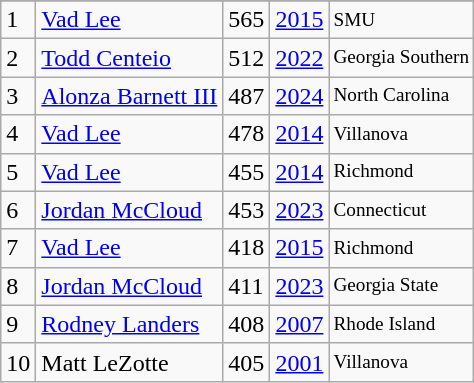<table class="wikitable">
<tr>
</tr>
<tr>
<td>1</td>
<td><a href='#'>Vad Lee</a></td>
<td>565</td>
<td><a href='#'>2015</a></td>
<td style="font-size:80%;">SMU</td>
</tr>
<tr>
<td>2</td>
<td><a href='#'>Todd Centeio</a></td>
<td><abbr>512</abbr></td>
<td><a href='#'>2022</a></td>
<td style="font-size:80%;">Georgia Southern</td>
</tr>
<tr>
<td>3</td>
<td><a href='#'>Alonza Barnett III</a></td>
<td><abbr>487</abbr></td>
<td><a href='#'>2024</a></td>
<td style="font-size:80%;">North Carolina</td>
</tr>
<tr>
<td>4</td>
<td><a href='#'>Vad Lee</a></td>
<td>478</td>
<td><a href='#'>2014</a></td>
<td style="font-size:80%;">Villanova</td>
</tr>
<tr>
<td>5</td>
<td><a href='#'>Vad Lee</a></td>
<td>455</td>
<td><a href='#'>2014</a></td>
<td style="font-size:80%;">Richmond</td>
</tr>
<tr>
<td>6</td>
<td><a href='#'>Jordan McCloud</a></td>
<td><abbr>453</abbr></td>
<td><a href='#'>2023</a></td>
<td style="font-size:80%;">Connecticut</td>
</tr>
<tr>
<td>7</td>
<td><a href='#'>Vad Lee</a></td>
<td>418</td>
<td><a href='#'>2015</a></td>
<td style="font-size:80%;">Richmond</td>
</tr>
<tr>
<td>8</td>
<td><a href='#'>Jordan McCloud</a></td>
<td><abbr>411</abbr></td>
<td><a href='#'>2023</a></td>
<td style="font-size:80%;">Georgia State</td>
</tr>
<tr>
<td>9</td>
<td><a href='#'>Rodney Landers</a></td>
<td>408</td>
<td><a href='#'>2007</a></td>
<td style="font-size:80%;">Rhode Island</td>
</tr>
<tr>
<td>10</td>
<td>Matt LeZotte</td>
<td>405</td>
<td><a href='#'>2001</a></td>
<td style="font-size:80%;">Villanova</td>
</tr>
</table>
